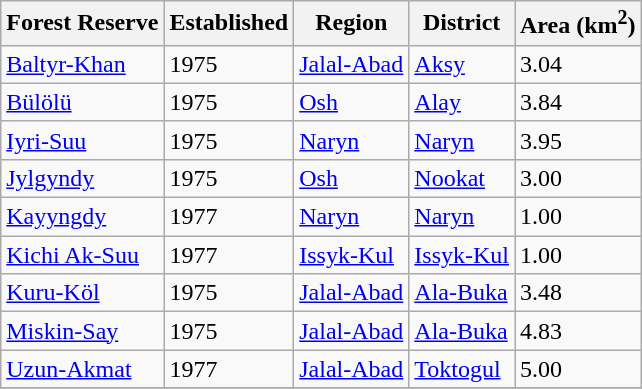<table class="wikitable sortable">
<tr>
<th>Forest Reserve</th>
<th>Established</th>
<th>Region</th>
<th>District</th>
<th>Area (km<sup>2</sup>)</th>
</tr>
<tr>
<td><a href='#'>Baltyr-Khan</a></td>
<td>1975</td>
<td><a href='#'>Jalal-Abad</a></td>
<td><a href='#'>Aksy</a></td>
<td>3.04</td>
</tr>
<tr>
<td><a href='#'>Bülölü</a></td>
<td>1975</td>
<td><a href='#'>Osh</a></td>
<td><a href='#'>Alay</a></td>
<td>3.84</td>
</tr>
<tr>
<td><a href='#'>Iyri-Suu</a></td>
<td>1975</td>
<td><a href='#'>Naryn</a></td>
<td><a href='#'>Naryn</a></td>
<td>3.95</td>
</tr>
<tr>
<td><a href='#'>Jylgyndy</a></td>
<td>1975</td>
<td><a href='#'>Osh</a></td>
<td><a href='#'>Nookat</a></td>
<td>3.00</td>
</tr>
<tr>
<td><a href='#'>Kayyngdy</a></td>
<td>1977</td>
<td><a href='#'>Naryn</a></td>
<td><a href='#'>Naryn</a></td>
<td>1.00</td>
</tr>
<tr>
<td><a href='#'>Kichi Ak-Suu</a></td>
<td>1977</td>
<td><a href='#'>Issyk-Kul</a></td>
<td><a href='#'>Issyk-Kul</a></td>
<td>1.00</td>
</tr>
<tr>
<td><a href='#'>Kuru-Köl</a></td>
<td>1975</td>
<td><a href='#'>Jalal-Abad</a></td>
<td><a href='#'>Ala-Buka</a></td>
<td>3.48</td>
</tr>
<tr>
<td><a href='#'>Miskin-Say</a></td>
<td>1975</td>
<td><a href='#'>Jalal-Abad</a></td>
<td><a href='#'>Ala-Buka</a></td>
<td>4.83</td>
</tr>
<tr>
<td><a href='#'>Uzun-Akmat</a></td>
<td>1977</td>
<td><a href='#'>Jalal-Abad</a></td>
<td><a href='#'>Toktogul</a></td>
<td>5.00</td>
</tr>
<tr>
</tr>
</table>
